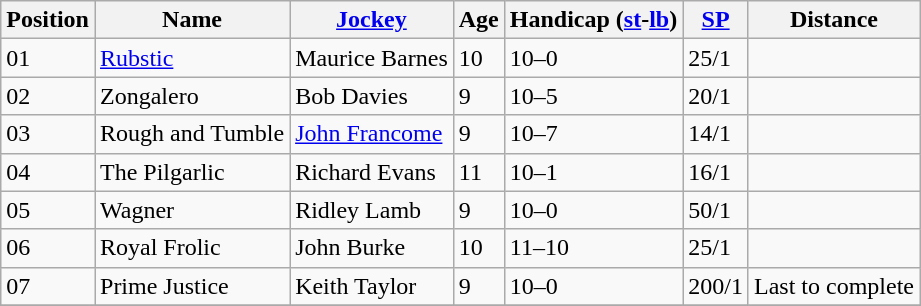<table class="wikitable sortable">
<tr>
<th>Position</th>
<th>Name</th>
<th><a href='#'>Jockey</a></th>
<th>Age</th>
<th>Handicap (<a href='#'>st</a>-<a href='#'>lb</a>)</th>
<th><a href='#'>SP</a></th>
<th>Distance</th>
</tr>
<tr>
<td>01</td>
<td><a href='#'>Rubstic</a></td>
<td>Maurice Barnes</td>
<td>10</td>
<td>10–0</td>
<td>25/1</td>
<td></td>
</tr>
<tr>
<td>02</td>
<td>Zongalero</td>
<td>Bob Davies</td>
<td>9</td>
<td>10–5</td>
<td>20/1</td>
<td></td>
</tr>
<tr>
<td>03</td>
<td>Rough and Tumble</td>
<td><a href='#'>John Francome</a></td>
<td>9</td>
<td>10–7</td>
<td>14/1</td>
<td></td>
</tr>
<tr>
<td>04</td>
<td>The Pilgarlic</td>
<td>Richard Evans</td>
<td>11</td>
<td>10–1</td>
<td>16/1</td>
<td></td>
</tr>
<tr>
<td>05</td>
<td>Wagner</td>
<td>Ridley Lamb</td>
<td>9</td>
<td>10–0</td>
<td>50/1</td>
<td></td>
</tr>
<tr>
<td>06</td>
<td>Royal Frolic</td>
<td>John Burke</td>
<td>10</td>
<td>11–10</td>
<td>25/1</td>
<td></td>
</tr>
<tr>
<td>07</td>
<td>Prime Justice</td>
<td>Keith Taylor</td>
<td>9</td>
<td>10–0</td>
<td>200/1</td>
<td>Last to complete</td>
</tr>
<tr>
</tr>
</table>
